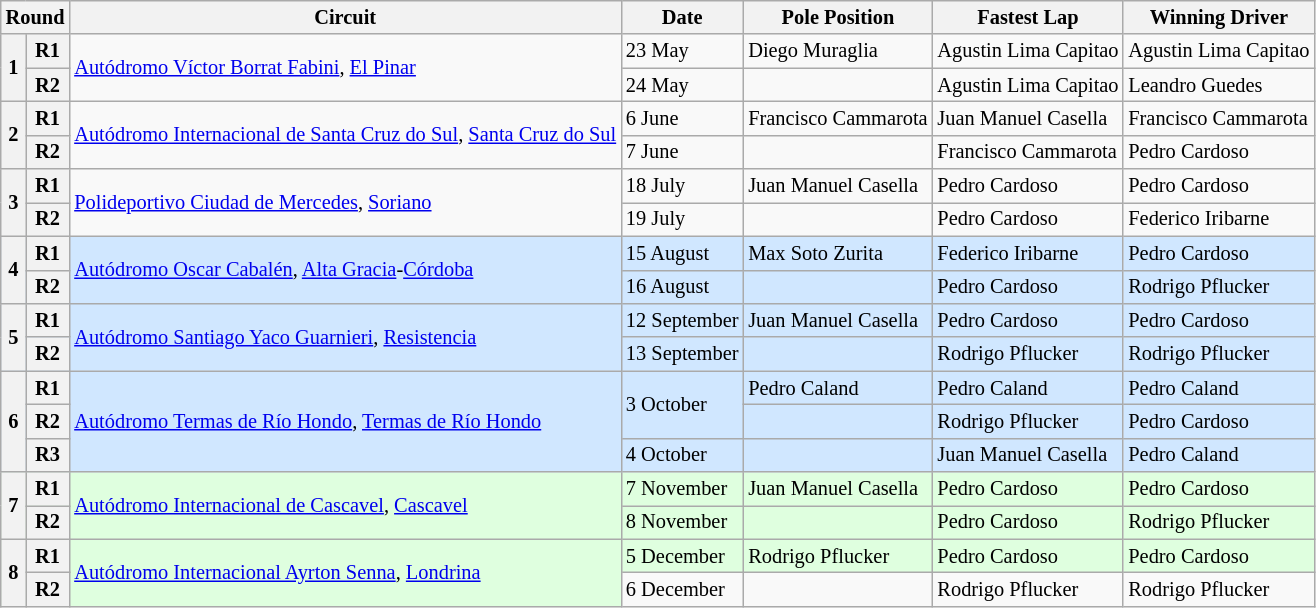<table class="wikitable" style="font-size:85%">
<tr>
<th colspan=2>Round</th>
<th>Circuit</th>
<th>Date</th>
<th>Pole Position</th>
<th>Fastest Lap</th>
<th>Winning Driver</th>
</tr>
<tr>
<th rowspan=2>1</th>
<th>R1</th>
<td rowspan=2> <a href='#'>Autódromo Víctor Borrat Fabini</a>, <a href='#'>El Pinar</a></td>
<td>23 May</td>
<td> Diego Muraglia</td>
<td> Agustin Lima Capitao</td>
<td> Agustin Lima Capitao</td>
</tr>
<tr>
<th>R2</th>
<td>24 May</td>
<td></td>
<td> Agustin Lima Capitao</td>
<td> Leandro Guedes</td>
</tr>
<tr>
<th rowspan=2>2</th>
<th>R1</th>
<td rowspan=2> <a href='#'>Autódromo Internacional de Santa Cruz do Sul</a>, <a href='#'>Santa Cruz do Sul</a></td>
<td>6 June</td>
<td> Francisco Cammarota</td>
<td> Juan Manuel Casella</td>
<td> Francisco Cammarota</td>
</tr>
<tr>
<th>R2</th>
<td>7 June</td>
<td></td>
<td> Francisco Cammarota</td>
<td> Pedro Cardoso</td>
</tr>
<tr>
<th rowspan=2>3</th>
<th>R1</th>
<td rowspan=2> <a href='#'>Polideportivo Ciudad de Mercedes</a>, <a href='#'>Soriano</a></td>
<td>18 July</td>
<td> Juan Manuel Casella</td>
<td> Pedro Cardoso</td>
<td> Pedro Cardoso</td>
</tr>
<tr>
<th>R2</th>
<td>19 July</td>
<td></td>
<td> Pedro Cardoso</td>
<td> Federico Iribarne</td>
</tr>
<tr style="background:#D0E7FF;">
<th rowspan=2>4</th>
<th>R1</th>
<td rowspan=2> <a href='#'>Autódromo Oscar Cabalén</a>, <a href='#'>Alta Gracia</a>-<a href='#'>Córdoba</a></td>
<td>15 August</td>
<td> Max Soto Zurita</td>
<td> Federico Iribarne</td>
<td> Pedro Cardoso</td>
</tr>
<tr style="background:#D0E7FF;">
<th>R2</th>
<td>16 August</td>
<td></td>
<td> Pedro Cardoso</td>
<td> Rodrigo Pflucker</td>
</tr>
<tr style="background:#D0E7FF;">
<th rowspan=2>5</th>
<th>R1</th>
<td rowspan=2> <a href='#'>Autódromo Santiago Yaco Guarnieri</a>, <a href='#'>Resistencia</a></td>
<td>12 September</td>
<td> Juan Manuel Casella</td>
<td> Pedro Cardoso</td>
<td> Pedro Cardoso</td>
</tr>
<tr style="background:#D0E7FF;">
<th>R2</th>
<td>13 September</td>
<td></td>
<td> Rodrigo Pflucker</td>
<td> Rodrigo Pflucker</td>
</tr>
<tr style="background:#D0E7FF;">
<th rowspan=3>6</th>
<th>R1</th>
<td rowspan=3> <a href='#'>Autódromo Termas de Río Hondo</a>, <a href='#'>Termas de Río Hondo</a></td>
<td rowspan=2>3 October</td>
<td> Pedro Caland</td>
<td> Pedro Caland</td>
<td> Pedro Caland</td>
</tr>
<tr style="background:#D0E7FF;">
<th>R2</th>
<td></td>
<td> Rodrigo Pflucker</td>
<td> Pedro Cardoso</td>
</tr>
<tr style="background:#D0E7FF;">
<th>R3</th>
<td>4 October</td>
<td></td>
<td> Juan Manuel Casella</td>
<td> Pedro Caland</td>
</tr>
<tr style="background:#DFFFDF;">
<th rowspan=2>7</th>
<th>R1</th>
<td rowspan=2> <a href='#'>Autódromo Internacional de Cascavel</a>, <a href='#'>Cascavel</a></td>
<td>7 November</td>
<td> Juan Manuel Casella</td>
<td> Pedro Cardoso</td>
<td> Pedro Cardoso</td>
</tr>
<tr style="background:#DFFFDF;">
<th>R2</th>
<td>8 November</td>
<td></td>
<td> Pedro Cardoso</td>
<td> Rodrigo Pflucker</td>
</tr>
<tr style="background:#DFFFDF;">
<th rowspan=2>8</th>
<th>R1</th>
<td rowspan=2> <a href='#'>Autódromo Internacional Ayrton Senna</a>, <a href='#'>Londrina</a></td>
<td>5 December</td>
<td> Rodrigo Pflucker</td>
<td> Pedro Cardoso</td>
<td> Pedro Cardoso</td>
</tr>
<tr>
<th>R2</th>
<td>6 December</td>
<td></td>
<td> Rodrigo Pflucker</td>
<td> Rodrigo Pflucker</td>
</tr>
</table>
